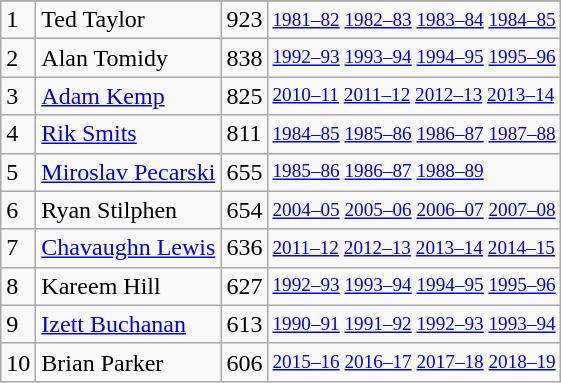<table class="wikitable">
<tr>
</tr>
<tr>
<td>1</td>
<td>Ted Taylor</td>
<td>923</td>
<td style="font-size:80%;"><a href='#'>1981–82</a> <a href='#'>1982–83</a> <a href='#'>1983–84</a> <a href='#'>1984–85</a></td>
</tr>
<tr>
<td>2</td>
<td>Alan Tomidy</td>
<td>838</td>
<td style="font-size:80%;"><a href='#'>1992–93</a> <a href='#'>1993–94</a> <a href='#'>1994–95</a> <a href='#'>1995–96</a></td>
</tr>
<tr>
<td>3</td>
<td><a href='#'>Adam Kemp</a></td>
<td>825</td>
<td style="font-size:80%;"><a href='#'>2010–11</a> <a href='#'>2011–12</a> <a href='#'>2012–13</a> <a href='#'>2013–14</a></td>
</tr>
<tr>
<td>4</td>
<td><a href='#'>Rik Smits</a></td>
<td>811</td>
<td style="font-size:80%;"><a href='#'>1984–85</a> <a href='#'>1985–86</a> <a href='#'>1986–87</a> <a href='#'>1987–88</a></td>
</tr>
<tr>
<td>5</td>
<td><a href='#'>Miroslav Pecarski</a></td>
<td>655</td>
<td style="font-size:80%;"><a href='#'>1985–86</a> <a href='#'>1986–87</a> <a href='#'>1988–89</a></td>
</tr>
<tr>
<td>6</td>
<td>Ryan Stilphen</td>
<td>654</td>
<td style="font-size:80%;"><a href='#'>2004–05</a> <a href='#'>2005–06</a> <a href='#'>2006–07</a> <a href='#'>2007–08</a></td>
</tr>
<tr>
<td>7</td>
<td><a href='#'>Chavaughn Lewis</a></td>
<td>636</td>
<td style="font-size:80%;"><a href='#'>2011–12</a> <a href='#'>2012–13</a> <a href='#'>2013–14</a> <a href='#'>2014–15</a></td>
</tr>
<tr>
<td>8</td>
<td>Kareem Hill</td>
<td>627</td>
<td style="font-size:80%;"><a href='#'>1992–93</a> <a href='#'>1993–94</a> <a href='#'>1994–95</a> <a href='#'>1995–96</a></td>
</tr>
<tr>
<td>9</td>
<td><a href='#'>Izett Buchanan</a></td>
<td>613</td>
<td style="font-size:80%;"><a href='#'>1990–91</a> <a href='#'>1991–92</a> <a href='#'>1992–93</a> <a href='#'>1993–94</a></td>
</tr>
<tr>
<td>10</td>
<td>Brian Parker</td>
<td>606</td>
<td style="font-size:80%;"><a href='#'>2015–16</a> <a href='#'>2016–17</a> <a href='#'>2017–18</a> <a href='#'>2018–19</a></td>
</tr>
</table>
